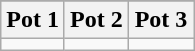<table class="wikitable">
<tr>
</tr>
<tr>
<th width=33%>Pot 1</th>
<th width=33%>Pot 2</th>
<th width=34%>Pot 3</th>
</tr>
<tr>
<td valign=top></td>
<td valign=top></td>
<td valign=top></td>
</tr>
</table>
